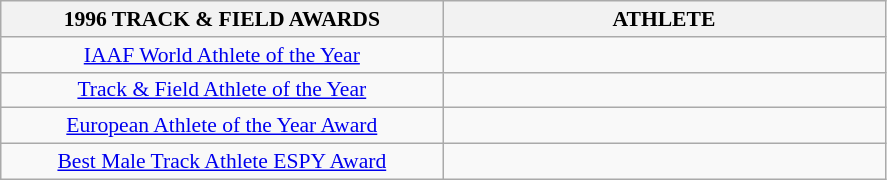<table class="wikitable" style="border-collapse: collapse; font-size: 90%;">
<tr>
<th align="center" style="width: 20em">1996 TRACK & FIELD AWARDS</th>
<th align="center" style="width: 20em">ATHLETE</th>
</tr>
<tr>
<td align="center"><a href='#'>IAAF World Athlete of the Year</a></td>
<td></td>
</tr>
<tr>
<td align="center"><a href='#'>Track & Field Athlete of the Year</a></td>
<td></td>
</tr>
<tr>
<td align="center"><a href='#'>European Athlete of the Year Award</a></td>
<td></td>
</tr>
<tr>
<td align="center"><a href='#'>Best Male Track Athlete ESPY Award</a></td>
<td></td>
</tr>
</table>
